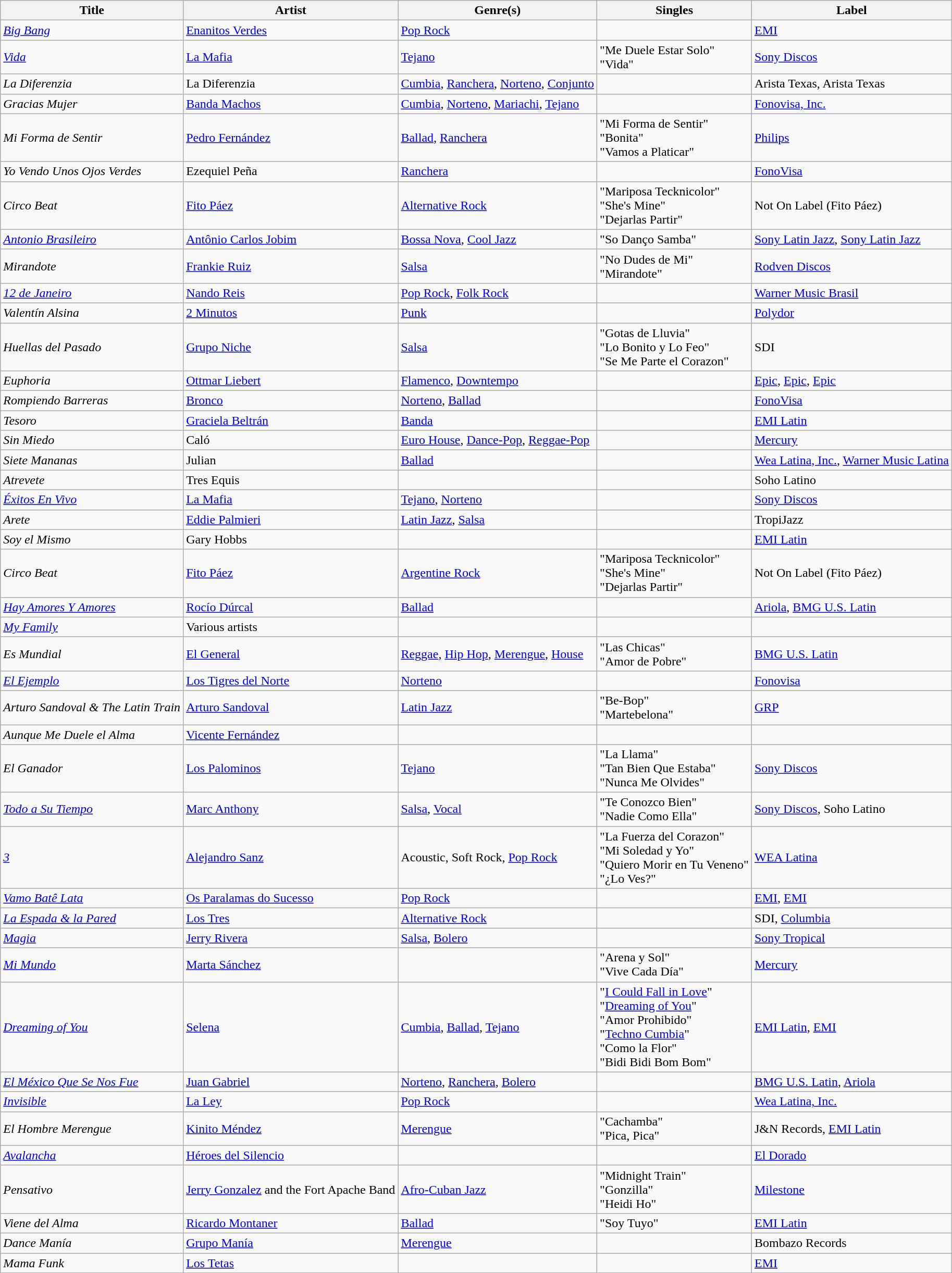<table class="wikitable sortable" style="text-align: left;">
<tr>
<th>Title</th>
<th>Artist</th>
<th>Genre(s)</th>
<th>Singles</th>
<th>Label</th>
</tr>
<tr>
<td><em><a href='#'>Big Bang</a></em></td>
<td><a href='#'>Enanitos Verdes</a></td>
<td><a href='#'>Pop Rock</a></td>
<td></td>
<td><a href='#'>EMI</a></td>
</tr>
<tr>
<td><em><a href='#'>Vida</a></em></td>
<td><a href='#'>La Mafia</a></td>
<td><a href='#'>Tejano</a></td>
<td>"Me Duele Estar Solo"<br>"Vida"</td>
<td><a href='#'>Sony Discos</a></td>
</tr>
<tr>
<td><em>La Diferenzia</em></td>
<td>La Diferenzia</td>
<td><a href='#'>Cumbia</a>, <a href='#'>Ranchera</a>, <a href='#'>Norteno</a>, <a href='#'>Conjunto</a></td>
<td></td>
<td>Arista Texas, Arista Texas</td>
</tr>
<tr>
<td><em>Gracias Mujer</em></td>
<td><a href='#'>Banda Machos</a></td>
<td><a href='#'>Cumbia</a>, <a href='#'>Norteno</a>, <a href='#'>Mariachi</a>, <a href='#'>Tejano</a></td>
<td></td>
<td><a href='#'>Fonovisa, Inc.</a></td>
</tr>
<tr>
<td><em>Mi Forma de Sentir</em></td>
<td><a href='#'>Pedro Fernández</a></td>
<td><a href='#'>Ballad</a>, <a href='#'>Ranchera</a></td>
<td>"Mi Forma de Sentir"<br>"Bonita"<br>"Vamos a Platicar"</td>
<td><a href='#'>Philips</a></td>
</tr>
<tr>
<td><em>Yo Vendo Unos Ojos Verdes</em></td>
<td>Ezequiel Peña</td>
<td><a href='#'>Ranchera</a></td>
<td></td>
<td><a href='#'>FonoVisa</a></td>
</tr>
<tr>
<td><em>Circo Beat</em></td>
<td><a href='#'>Fito Páez</a></td>
<td><a href='#'>Alternative Rock</a></td>
<td>"Mariposa Tecknicolor"<br>"She's Mine"<br>"Dejarlas Partir"</td>
<td>Not On Label (Fito Páez)</td>
</tr>
<tr>
<td><em><a href='#'>Antonio Brasileiro</a></em></td>
<td><a href='#'>Antônio Carlos Jobim</a></td>
<td><a href='#'>Bossa Nova</a>, <a href='#'>Cool Jazz</a></td>
<td>"So Danço Samba"</td>
<td><a href='#'>Sony Latin Jazz</a>, <a href='#'>Sony Latin Jazz</a></td>
</tr>
<tr>
<td><em>Mirandote</em></td>
<td><a href='#'>Frankie Ruiz</a></td>
<td><a href='#'>Salsa</a></td>
<td>"No Dudes de Mi"<br>"Mirandote"</td>
<td><a href='#'>Rodven Discos</a></td>
</tr>
<tr>
<td><em><a href='#'>12 de Janeiro</a></em></td>
<td><a href='#'>Nando Reis</a></td>
<td><a href='#'>Pop Rock</a>, <a href='#'>Folk Rock</a></td>
<td></td>
<td><a href='#'>Warner Music Brasil</a></td>
</tr>
<tr>
<td><em>Valentín Alsina</em></td>
<td><a href='#'>2 Minutos</a></td>
<td><a href='#'>Punk</a></td>
<td></td>
<td><a href='#'>Polydor</a></td>
</tr>
<tr>
<td><em>Huellas del Pasado</em></td>
<td><a href='#'>Grupo Niche</a></td>
<td><a href='#'>Salsa</a></td>
<td>"Gotas de Lluvia"<br>"Lo Bonito y Lo Feo"<br>"Se Me Parte el Corazon"</td>
<td>SDI</td>
</tr>
<tr>
<td><em>Euphoria</em></td>
<td><a href='#'>Ottmar Liebert</a></td>
<td><a href='#'>Flamenco</a>, <a href='#'>Downtempo</a></td>
<td></td>
<td><a href='#'>Epic</a>, <a href='#'>Epic</a>, <a href='#'>Epic</a></td>
</tr>
<tr>
<td><em>Rompiendo Barreras</em></td>
<td><a href='#'>Bronco</a></td>
<td><a href='#'>Norteno</a>, <a href='#'>Ballad</a></td>
<td></td>
<td><a href='#'>FonoVisa</a></td>
</tr>
<tr>
<td><em>Tesoro</em></td>
<td><a href='#'>Graciela Beltrán</a></td>
<td><a href='#'>Banda</a></td>
<td></td>
<td><a href='#'>EMI Latin</a></td>
</tr>
<tr>
<td><em>Sin Miedo</em></td>
<td>Caló</td>
<td><a href='#'>Euro House</a>, <a href='#'>Dance-Pop</a>, <a href='#'>Reggae-Pop</a></td>
<td></td>
<td><a href='#'>Mercury</a></td>
</tr>
<tr>
<td><em>Siete Mananas</em></td>
<td>Julian</td>
<td><a href='#'>Ballad</a></td>
<td></td>
<td><a href='#'>Wea Latina, Inc.</a>, <a href='#'>Warner Music Latina</a></td>
</tr>
<tr>
<td><em>Atrevete</em></td>
<td>Tres Equis</td>
<td></td>
<td></td>
<td>Soho Latino</td>
</tr>
<tr>
<td><em><a href='#'>Éxitos En Vivo</a></em></td>
<td><a href='#'>La Mafia</a></td>
<td><a href='#'>Tejano</a>, <a href='#'>Norteno</a></td>
<td></td>
<td><a href='#'>Sony Discos</a></td>
</tr>
<tr>
<td><em>Arete</em></td>
<td><a href='#'>Eddie Palmieri</a></td>
<td><a href='#'>Latin Jazz</a>, <a href='#'>Salsa</a></td>
<td></td>
<td>TropiJazz</td>
</tr>
<tr>
<td><em>Soy el Mismo</em></td>
<td>Gary Hobbs</td>
<td></td>
<td></td>
<td><a href='#'>EMI Latin</a></td>
</tr>
<tr>
<td><em>Circo Beat</em></td>
<td><a href='#'>Fito Páez</a></td>
<td><a href='#'>Argentine Rock</a></td>
<td>"Mariposa Tecknicolor"<br>"She's Mine"<br>"Dejarlas Partir"</td>
<td>Not On Label (Fito Páez)</td>
</tr>
<tr>
<td><em><a href='#'>Hay Amores Y Amores</a></em></td>
<td><a href='#'>Rocío Dúrcal</a></td>
<td><a href='#'>Ballad</a></td>
<td></td>
<td><a href='#'>Ariola</a>, <a href='#'>BMG U.S. Latin</a></td>
</tr>
<tr>
<td><em><a href='#'>My Family</a></em></td>
<td>Various artists</td>
<td></td>
<td></td>
<td></td>
</tr>
<tr>
<td><em>Es Mundial</em></td>
<td><a href='#'>El General</a></td>
<td><a href='#'>Reggae</a>, <a href='#'>Hip Hop</a>, <a href='#'>Merengue</a>, <a href='#'>House</a></td>
<td>"Las Chicas"<br>"Amor de Pobre"</td>
<td><a href='#'>BMG U.S. Latin</a></td>
</tr>
<tr>
<td><em><a href='#'>El Ejemplo</a></em></td>
<td><a href='#'>Los Tigres del Norte</a></td>
<td><a href='#'>Norteno</a></td>
<td></td>
<td><a href='#'>Fonovisa</a></td>
</tr>
<tr>
<td><em>Arturo Sandoval & The Latin Train</em></td>
<td><a href='#'>Arturo Sandoval</a></td>
<td><a href='#'>Latin Jazz</a></td>
<td>"Be-Bop"<br>"Martebelona"</td>
<td><a href='#'>GRP</a></td>
</tr>
<tr>
<td><em>Aunque Me Duele el Alma</em></td>
<td><a href='#'>Vicente Fernández</a></td>
<td></td>
<td></td>
<td></td>
</tr>
<tr>
<td><em>El Ganador</em></td>
<td><a href='#'>Los Palominos</a></td>
<td><a href='#'>Tejano</a></td>
<td>"La Llama"<br>"Tan Bien Que Estaba"<br>"Nunca Me Olvides"</td>
<td><a href='#'>Sony Discos</a></td>
</tr>
<tr>
<td><em><a href='#'>Todo a Su Tiempo</a></em></td>
<td><a href='#'>Marc Anthony</a></td>
<td><a href='#'>Salsa</a>, <a href='#'>Vocal</a></td>
<td>"Te Conozco Bien"<br>"Nadie Como Ella"</td>
<td><a href='#'>Sony Discos</a>, Soho Latino</td>
</tr>
<tr>
<td><em><a href='#'>3</a></em></td>
<td><a href='#'>Alejandro Sanz</a></td>
<td>Acoustic, Soft Rock, <a href='#'>Pop Rock</a></td>
<td>"La Fuerza del Corazon"<br>"Mi Soledad y Yo"<br>"Quiero Morir en Tu Veneno"<br>"¿Lo Ves?"</td>
<td><a href='#'>WEA Latina</a></td>
</tr>
<tr>
<td><em><a href='#'>Vamo Batê Lata</a></em></td>
<td><a href='#'>Os Paralamas do Sucesso</a></td>
<td><a href='#'>Pop Rock</a></td>
<td></td>
<td><a href='#'>EMI</a>, <a href='#'>EMI</a></td>
</tr>
<tr>
<td><em><a href='#'>La Espada & la Pared</a></em></td>
<td><a href='#'>Los Tres</a></td>
<td><a href='#'>Alternative Rock</a></td>
<td></td>
<td>SDI, <a href='#'>Columbia</a></td>
</tr>
<tr>
<td><em><a href='#'>Magia</a></em></td>
<td><a href='#'>Jerry Rivera</a></td>
<td><a href='#'>Salsa</a>, <a href='#'>Bolero</a></td>
<td></td>
<td><a href='#'>Sony Tropical</a></td>
</tr>
<tr>
<td><em><a href='#'>Mi Mundo</a></em></td>
<td><a href='#'>Marta Sánchez</a></td>
<td></td>
<td>"Arena y Sol"<br>"Vive Cada Día"</td>
<td><a href='#'>Mercury</a></td>
</tr>
<tr>
<td><em><a href='#'>Dreaming of You</a></em></td>
<td><a href='#'>Selena</a></td>
<td><a href='#'>Cumbia</a>, <a href='#'>Ballad</a>, <a href='#'>Tejano</a></td>
<td>"<a href='#'>I Could Fall in Love</a>"<br>"<a href='#'>Dreaming of You</a>"<br>"Amor Prohibido"<br>"<a href='#'>Techno Cumbia</a>"<br>"Como la Flor"<br>"Bidi Bidi Bom Bom"</td>
<td><a href='#'>EMI Latin</a>, <a href='#'>EMI</a></td>
</tr>
<tr>
<td><em><a href='#'>El México Que Se Nos Fue</a></em></td>
<td><a href='#'>Juan Gabriel</a></td>
<td><a href='#'>Norteno</a>, <a href='#'>Ranchera</a>, <a href='#'>Bolero</a></td>
<td></td>
<td><a href='#'>BMG U.S. Latin</a>, <a href='#'>Ariola</a></td>
</tr>
<tr>
<td><em><a href='#'>Invisible</a></em></td>
<td><a href='#'>La Ley</a></td>
<td><a href='#'>Pop Rock</a></td>
<td></td>
<td><a href='#'>Wea Latina, Inc.</a></td>
</tr>
<tr>
<td><em>El Hombre Merengue</em></td>
<td><a href='#'>Kinito Méndez</a></td>
<td><a href='#'>Merengue</a></td>
<td>"Cachamba"<br>"Pica, Pica"</td>
<td>J&N Records, <a href='#'>EMI Latin</a></td>
</tr>
<tr>
<td><em><a href='#'>Avalancha</a></em></td>
<td><a href='#'>Héroes del Silencio</a></td>
<td></td>
<td></td>
<td><a href='#'>El Dorado</a></td>
</tr>
<tr>
<td><em>Pensativo</em></td>
<td><a href='#'>Jerry Gonzalez</a> and the Fort Apache Band</td>
<td><a href='#'>Afro-Cuban Jazz</a></td>
<td>"Midnight Train"<br>"Gonzilla"<br>"Heidi Ho"</td>
<td><a href='#'>Milestone</a></td>
</tr>
<tr>
<td><em>Viene del Alma</em></td>
<td><a href='#'>Ricardo Montaner</a></td>
<td><a href='#'>Ballad</a></td>
<td>"Soy Tuyo"</td>
<td><a href='#'>EMI Latin</a></td>
</tr>
<tr>
<td><em>Dance Manía</em></td>
<td><a href='#'>Grupo Manía</a></td>
<td><a href='#'>Merengue</a></td>
<td></td>
<td>Bombazo Records</td>
</tr>
<tr>
<td><em>Mama Funk</em></td>
<td><a href='#'>Los Tetas</a></td>
<td></td>
<td></td>
<td><a href='#'>EMI</a></td>
</tr>
<tr>
</tr>
</table>
